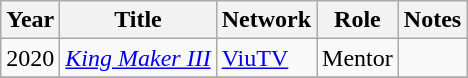<table class="wikitable plainrowheaders">
<tr>
<th scope="col">Year</th>
<th scope="col">Title</th>
<th scope="col">Network</th>
<th scope="col">Role</th>
<th scope="col">Notes</th>
</tr>
<tr>
<td>2020</td>
<td><em><a href='#'>King Maker III</a></em></td>
<td><a href='#'>ViuTV</a></td>
<td>Mentor</td>
<td></td>
</tr>
<tr>
</tr>
</table>
